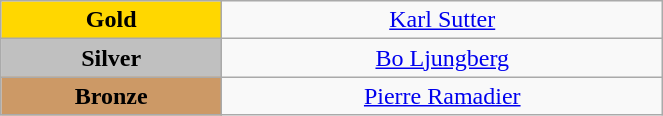<table class="wikitable" style="text-align:center; " width="35%">
<tr>
<td bgcolor="gold"><strong>Gold</strong></td>
<td><a href='#'>Karl Sutter</a><br>  <small><em></em></small></td>
</tr>
<tr>
<td bgcolor="silver"><strong>Silver</strong></td>
<td><a href='#'>Bo Ljungberg</a><br>  <small><em></em></small></td>
</tr>
<tr>
<td bgcolor="CC9966"><strong>Bronze</strong></td>
<td><a href='#'>Pierre Ramadier</a><br>  <small><em></em></small></td>
</tr>
</table>
